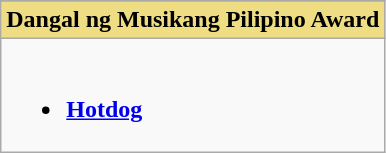<table class="wikitable">
<tr>
</tr>
<tr>
<th style="background:#EEDD82;" ! width:50%">Dangal ng Musikang Pilipino Award</th>
</tr>
<tr>
<td valign="top"><br><ul><li><strong><a href='#'>Hotdog</a></strong></li></ul></td>
</tr>
</table>
